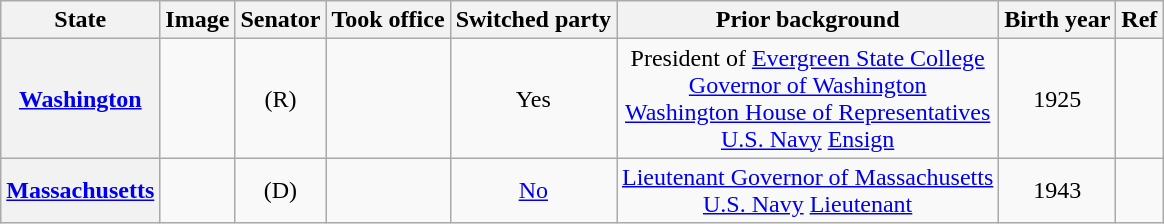<table class="sortable wikitable" style="text-align:center">
<tr>
<th>State</th>
<th>Image</th>
<th>Senator</th>
<th>Took office</th>
<th>Switched party</th>
<th>Prior background</th>
<th>Birth year</th>
<th>Ref</th>
</tr>
<tr>
<th><a href='#'>Washington</a></th>
<td></td>
<td> (R)</td>
<td></td>
<td>Yes<br></td>
<td>President of <a href='#'>Evergreen State College</a><br><a href='#'>Governor of Washington</a><br><a href='#'>Washington House of Representatives</a><br><a href='#'>U.S. Navy</a> <a href='#'>Ensign</a></td>
<td>1925</td>
<td></td>
</tr>
<tr>
<th><a href='#'>Massachusetts</a></th>
<td></td>
<td> (D)</td>
<td></td>
<td><a href='#'>No</a><br></td>
<td><a href='#'>Lieutenant Governor of Massachusetts</a><br><a href='#'>U.S. Navy</a> <a href='#'>Lieutenant</a></td>
<td>1943</td>
<td></td>
</tr>
</table>
